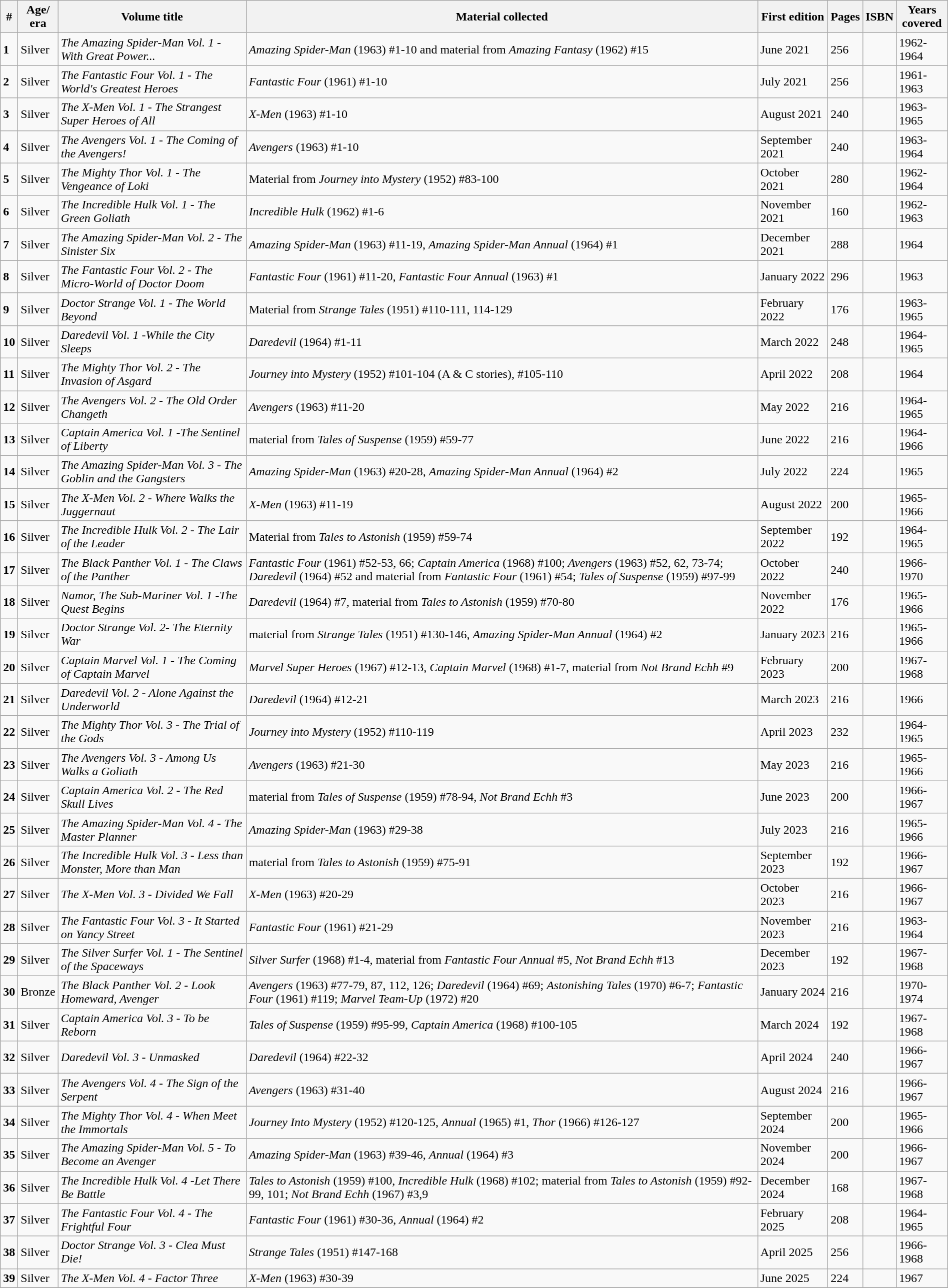<table class="wikitable sortable" style="margin-right:0">
<tr>
<th>#</th>
<th>Age/<br>era</th>
<th>Volume title</th>
<th class="unsortable">Material collected</th>
<th>First edition</th>
<th>Pages</th>
<th class="unsortable">ISBN</th>
<th>Years<br> covered</th>
</tr>
<tr>
<td><strong>1</strong></td>
<td>Silver</td>
<td><em>The Amazing Spider-Man Vol. 1 - With Great Power...</em></td>
<td><em>Amazing Spider-Man</em> (1963) #1-10 and material from <em>Amazing Fantasy</em> (1962) #15</td>
<td>June 2021</td>
<td>256</td>
<td></td>
<td>1962-1964</td>
</tr>
<tr>
<td><strong>2</strong></td>
<td>Silver</td>
<td><em>The Fantastic Four Vol. 1 - The World's Greatest Heroes</em></td>
<td><em>Fantastic Four</em> (1961) #1-10</td>
<td>July 2021</td>
<td>256</td>
<td></td>
<td>1961-1963</td>
</tr>
<tr>
<td><strong>3</strong></td>
<td>Silver</td>
<td><em>The X-Men Vol. 1 - The Strangest Super Heroes of All</em></td>
<td><em>X-Men</em> (1963) #1-10</td>
<td>August 2021</td>
<td>240</td>
<td></td>
<td>1963-1965</td>
</tr>
<tr>
<td><strong>4</strong></td>
<td>Silver</td>
<td><em>The Avengers Vol. 1 - The Coming of the Avengers!</em></td>
<td><em>Avengers</em> (1963) #1-10</td>
<td>September 2021</td>
<td>240</td>
<td></td>
<td>1963-1964</td>
</tr>
<tr>
<td><strong>5</strong></td>
<td>Silver</td>
<td><em>The Mighty Thor Vol. 1 - The Vengeance of Loki</em></td>
<td>Material from <em>Journey into Mystery</em> (1952) #83-100</td>
<td>October 2021</td>
<td>280</td>
<td></td>
<td>1962-1964</td>
</tr>
<tr>
<td><strong>6</strong></td>
<td>Silver</td>
<td><em>The Incredible Hulk Vol. 1 - The Green Goliath</em></td>
<td><em>Incredible Hulk</em> (1962) #1-6</td>
<td>November 2021</td>
<td>160</td>
<td></td>
<td>1962-1963</td>
</tr>
<tr>
<td><strong>7</strong></td>
<td>Silver</td>
<td><em>The Amazing Spider-Man Vol. 2 - The Sinister Six</em></td>
<td><em>Amazing Spider-Man</em> (1963) #11-19, <em>Amazing Spider-Man Annual</em> (1964) #1</td>
<td>December 2021</td>
<td>288</td>
<td></td>
<td>1964</td>
</tr>
<tr>
<td><strong>8</strong></td>
<td>Silver</td>
<td><em>The Fantastic Four Vol. 2 - The Micro-World of Doctor Doom</em></td>
<td><em>Fantastic Four</em> (1961) #11-20, <em>Fantastic Four Annual</em> (1963) #1</td>
<td>January 2022</td>
<td>296</td>
<td></td>
<td>1963</td>
</tr>
<tr>
<td><strong>9</strong></td>
<td>Silver</td>
<td><em>Doctor Strange Vol. 1 - The World Beyond</em></td>
<td>Material from <em>Strange Tales</em> (1951) #110-111, 114-129</td>
<td>February 2022</td>
<td>176</td>
<td></td>
<td>1963-1965</td>
</tr>
<tr>
<td><strong>10</strong></td>
<td>Silver</td>
<td><em>Daredevil Vol. 1 -While the City Sleeps</em></td>
<td><em>Daredevil</em> (1964) #1-11</td>
<td>March 2022</td>
<td>248</td>
<td></td>
<td>1964-1965</td>
</tr>
<tr>
<td><strong>11</strong></td>
<td>Silver</td>
<td><em>The Mighty Thor Vol. 2 - The Invasion of Asgard</em></td>
<td><em>Journey into Mystery</em> (1952) #101-104 (A & C stories), #105-110</td>
<td>April 2022</td>
<td>208</td>
<td></td>
<td>1964</td>
</tr>
<tr>
<td><strong>12</strong></td>
<td>Silver</td>
<td><em>The Avengers Vol. 2 - The Old Order Changeth</em></td>
<td><em>Avengers</em> (1963) #11-20</td>
<td>May 2022</td>
<td>216</td>
<td></td>
<td>1964-1965</td>
</tr>
<tr>
<td><strong>13</strong></td>
<td>Silver</td>
<td><em>Captain America Vol. 1 -The Sentinel of Liberty</em></td>
<td>material from <em>Tales of Suspense</em> (1959) #59-77</td>
<td>June 2022</td>
<td>216</td>
<td></td>
<td>1964-1966</td>
</tr>
<tr>
<td><strong>14</strong></td>
<td>Silver</td>
<td><em>The Amazing Spider-Man Vol. 3 - The Goblin and the Gangsters</em></td>
<td><em>Amazing Spider-Man</em> (1963) #20-28, <em>Amazing Spider-Man Annual</em> (1964) #2</td>
<td>July 2022</td>
<td>224</td>
<td></td>
<td>1965</td>
</tr>
<tr>
<td><strong>15</strong></td>
<td>Silver</td>
<td><em>The X-Men Vol. 2 - Where Walks the Juggernaut</em></td>
<td><em>X-Men</em> (1963) #11-19</td>
<td>August 2022</td>
<td>200</td>
<td></td>
<td>1965-1966</td>
</tr>
<tr>
<td><strong>16</strong></td>
<td>Silver</td>
<td><em>The Incredible Hulk Vol. 2 - The Lair of the Leader</em></td>
<td>Material from <em>Tales to Astonish</em> (1959) #59-74</td>
<td>September 2022</td>
<td>192</td>
<td></td>
<td>1964-1965</td>
</tr>
<tr>
<td><strong>17</strong></td>
<td>Silver</td>
<td><em>The Black Panther Vol. 1 - The Claws of the Panther</em></td>
<td><em>Fantastic Four</em> (1961) #52-53, 66; <em>Captain America</em> (1968) #100; <em>Avengers</em> (1963) #52, 62, 73-74; <em>Daredevil</em> (1964) #52 and material from <em>Fantastic Four</em> (1961) #54; <em>Tales of Suspense</em> (1959) #97-99</td>
<td>October 2022</td>
<td>240</td>
<td></td>
<td>1966-1970</td>
</tr>
<tr>
<td><strong>18</strong></td>
<td>Silver</td>
<td><em>Namor, The Sub-Mariner Vol. 1 -The Quest Begins</em></td>
<td><em>Daredevil</em> (1964) #7, material from <em>Tales to Astonish</em> (1959) #70-80</td>
<td>November 2022</td>
<td>176</td>
<td></td>
<td>1965-1966</td>
</tr>
<tr>
<td><strong>19</strong></td>
<td>Silver</td>
<td><em>Doctor Strange Vol. 2- The Eternity War</em></td>
<td>material from <em>Strange Tales</em> (1951) #130-146, <em>Amazing Spider-Man Annual</em> (1964) #2</td>
<td>January 2023</td>
<td>216</td>
<td></td>
<td>1965-1966</td>
</tr>
<tr>
<td><strong>20</strong></td>
<td>Silver</td>
<td><em>Captain Marvel Vol. 1 - The Coming of Captain Marvel</em></td>
<td><em>Marvel Super Heroes</em> (1967) #12-13, <em>Captain Marvel</em> (1968) #1-7, material from <em>Not Brand Echh</em> #9</td>
<td>February 2023</td>
<td>200</td>
<td></td>
<td>1967-1968</td>
</tr>
<tr>
<td><strong>21</strong></td>
<td>Silver</td>
<td><em>Daredevil Vol. 2 - Alone Against the Underworld</em></td>
<td><em>Daredevil</em> (1964) #12-21</td>
<td>March 2023</td>
<td>216</td>
<td></td>
<td>1966</td>
</tr>
<tr>
<td><strong>22</strong></td>
<td>Silver</td>
<td><em>The Mighty Thor Vol. 3 - The Trial of the Gods</em></td>
<td><em>Journey into Mystery</em> (1952) #110-119</td>
<td>April 2023</td>
<td>232</td>
<td></td>
<td>1964-1965</td>
</tr>
<tr>
<td><strong>23</strong></td>
<td>Silver</td>
<td><em>The Avengers Vol. 3 - Among Us Walks a Goliath</em></td>
<td><em>Avengers</em> (1963) #21-30</td>
<td>May 2023</td>
<td>216</td>
<td></td>
<td>1965-1966</td>
</tr>
<tr>
<td><strong>24</strong></td>
<td>Silver</td>
<td><em>Captain America Vol. 2 - The Red Skull Lives</em></td>
<td>material from <em>Tales of Suspense</em> (1959) #78-94, <em>Not Brand Echh</em> #3</td>
<td>June 2023</td>
<td>200</td>
<td></td>
<td>1966-1967</td>
</tr>
<tr>
<td><strong>25</strong></td>
<td>Silver</td>
<td><em>The Amazing Spider-Man Vol. 4 - The Master Planner</em></td>
<td><em>Amazing Spider-Man</em> (1963) #29-38</td>
<td>July 2023</td>
<td>216</td>
<td></td>
<td>1965-1966</td>
</tr>
<tr>
<td><strong>26</strong></td>
<td>Silver</td>
<td><em>The Incredible Hulk Vol. 3 - Less than Monster, More than Man</em></td>
<td>material from <em>Tales to Astonish</em> (1959) #75-91</td>
<td>September 2023</td>
<td>192</td>
<td></td>
<td>1966-1967</td>
</tr>
<tr>
<td><strong>27</strong></td>
<td>Silver</td>
<td><em>The X-Men Vol. 3 - Divided We Fall</em></td>
<td><em>X-Men</em> (1963) #20-29</td>
<td>October 2023</td>
<td>216</td>
<td></td>
<td>1966-1967</td>
</tr>
<tr>
<td><strong>28</strong></td>
<td>Silver</td>
<td><em>The Fantastic Four Vol. 3 - It Started on Yancy Street</em></td>
<td><em>Fantastic Four</em> (1961) #21-29</td>
<td>November 2023</td>
<td>216</td>
<td></td>
<td>1963-1964</td>
</tr>
<tr>
<td><strong>29</strong></td>
<td>Silver</td>
<td><em>The Silver Surfer Vol. 1 - The Sentinel of the Spaceways</em></td>
<td><em>Silver Surfer</em> (1968) #1-4, material from <em>Fantastic Four Annual</em> #5, <em>Not Brand Echh</em> #13</td>
<td>December 2023</td>
<td>192</td>
<td></td>
<td>1967-1968</td>
</tr>
<tr>
<td><strong>30</strong></td>
<td>Bronze</td>
<td><em>The Black Panther Vol. 2 - Look Homeward, Avenger</em></td>
<td><em>Avengers</em> (1963) #77-79, 87, 112, 126; <em>Daredevil</em> (1964) #69; <em>Astonishing Tales</em> (1970) #6-7; <em>Fantastic Four</em> (1961) #119; <em>Marvel Team-Up</em> (1972) #20</td>
<td>January 2024</td>
<td>216</td>
<td></td>
<td>1970-1974</td>
</tr>
<tr>
<td><strong>31</strong></td>
<td>Silver</td>
<td><em>Captain America Vol. 3 - To be Reborn</em></td>
<td><em>Tales of Suspense</em> (1959) #95-99, <em>Captain America</em> (1968) #100-105</td>
<td>March 2024</td>
<td>192</td>
<td></td>
<td>1967-1968</td>
</tr>
<tr>
<td><strong>32</strong></td>
<td>Silver</td>
<td><em>Daredevil Vol. 3 - Unmasked</em></td>
<td><em>Daredevil</em> (1964) #22-32</td>
<td>April 2024</td>
<td>240</td>
<td></td>
<td>1966-1967</td>
</tr>
<tr>
<td><strong>33</strong></td>
<td>Silver</td>
<td><em>The Avengers Vol. 4 - The Sign of the Serpent</em></td>
<td><em>Avengers</em> (1963) #31-40</td>
<td>August 2024</td>
<td>216</td>
<td></td>
<td>1966-1967</td>
</tr>
<tr>
<td><strong>34</strong></td>
<td>Silver</td>
<td><em>The Mighty Thor Vol. 4 - When Meet the Immortals</em></td>
<td><em>Journey Into Mystery</em> (1952) #120-125, <em>Annual</em> (1965) #1, <em>Thor</em> (1966) #126-127</td>
<td>September 2024</td>
<td>200</td>
<td></td>
<td>1965-1966</td>
</tr>
<tr>
<td><strong>35</strong></td>
<td>Silver</td>
<td><em>The Amazing Spider-Man Vol. 5 - To Become an Avenger</em></td>
<td><em>Amazing Spider-Man</em> (1963) #39-46, <em>Annual</em> (1964) #3</td>
<td>November 2024</td>
<td>200</td>
<td></td>
<td>1966-1967</td>
</tr>
<tr>
<td><strong>36</strong></td>
<td>Silver</td>
<td><em>The Incredible Hulk Vol. 4 -Let There Be Battle</em></td>
<td><em>Tales to Astonish</em> (1959) #100, <em>Incredible Hulk</em> (1968) #102; material from <em>Tales to Astonish</em> (1959) #92-99, 101; <em>Not Brand Echh</em> (1967) #3,9</td>
<td>December 2024</td>
<td>168</td>
<td></td>
<td>1967-1968</td>
</tr>
<tr>
<td><strong>37</strong></td>
<td>Silver</td>
<td><em>The Fantastic Four Vol. 4 - The Frightful Four</em></td>
<td><em>Fantastic Four</em> (1961) #30-36, <em>Annual</em> (1964) #2</td>
<td>February 2025</td>
<td>208</td>
<td></td>
<td>1964-1965</td>
</tr>
<tr>
<td><strong>38</strong></td>
<td>Silver</td>
<td><em>Doctor Strange Vol. 3 - Clea Must Die!</em></td>
<td><em>Strange Tales</em> (1951) #147-168</td>
<td>April 2025</td>
<td>256</td>
<td></td>
<td>1966-1968</td>
</tr>
<tr>
<td><strong>39</strong></td>
<td>Silver</td>
<td><em>The X-Men Vol. 4 - Factor Three</em></td>
<td><em>X-Men</em> (1963) #30-39</td>
<td>June 2025</td>
<td>224</td>
<td></td>
<td>1967</td>
</tr>
<tr>
</tr>
</table>
